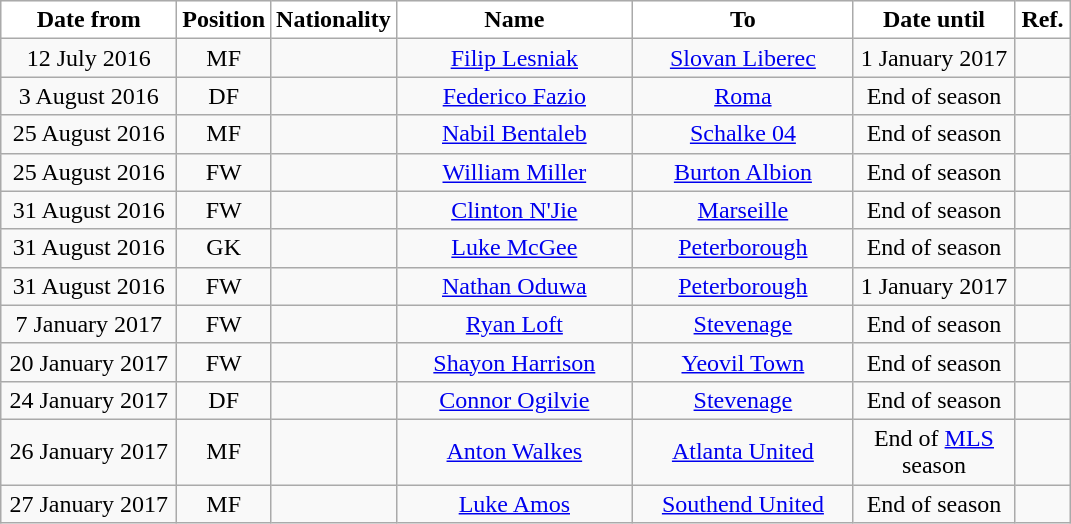<table class="wikitable" style="text-align:center">
<tr>
<th style="background:#FFFFFF; color:#000000; width:110px;">Date from</th>
<th style="background:#FFFFFF; color:#000000; width:50px;">Position</th>
<th style="background:#FFFFFF; color:#000000; width:50px;">Nationality</th>
<th style="background:#FFFFFF; color:#000000; width:150px;">Name</th>
<th style="background:#FFFFFF; color:#000000; width:140px;">To</th>
<th style="background:#FFFFFF; color:#000000; width:100px;">Date until</th>
<th style="background:#FFFFFF; color:#000000; width:30px;">Ref.</th>
</tr>
<tr>
<td>12 July 2016</td>
<td>MF</td>
<td></td>
<td><a href='#'>Filip Lesniak</a></td>
<td><a href='#'>Slovan Liberec</a></td>
<td>1 January 2017</td>
<td></td>
</tr>
<tr>
<td>3 August 2016</td>
<td>DF</td>
<td></td>
<td><a href='#'>Federico Fazio</a></td>
<td><a href='#'>Roma</a></td>
<td>End of season </td>
<td></td>
</tr>
<tr>
<td>25 August 2016</td>
<td>MF</td>
<td></td>
<td><a href='#'>Nabil Bentaleb</a></td>
<td><a href='#'>Schalke 04</a></td>
<td>End of season </td>
<td></td>
</tr>
<tr>
<td>25 August 2016</td>
<td>FW</td>
<td></td>
<td><a href='#'>William Miller</a></td>
<td><a href='#'>Burton Albion</a></td>
<td>End of season</td>
<td></td>
</tr>
<tr>
<td>31 August 2016</td>
<td>FW</td>
<td></td>
<td><a href='#'>Clinton N'Jie</a></td>
<td><a href='#'>Marseille</a></td>
<td>End of season</td>
<td></td>
</tr>
<tr>
<td>31 August 2016</td>
<td>GK</td>
<td></td>
<td><a href='#'>Luke McGee</a></td>
<td><a href='#'>Peterborough</a></td>
<td>End of season</td>
<td></td>
</tr>
<tr>
<td>31 August 2016</td>
<td>FW</td>
<td></td>
<td><a href='#'>Nathan Oduwa</a></td>
<td><a href='#'>Peterborough</a></td>
<td>1 January 2017</td>
<td></td>
</tr>
<tr>
<td>7 January 2017</td>
<td>FW</td>
<td></td>
<td><a href='#'>Ryan Loft</a></td>
<td><a href='#'>Stevenage</a></td>
<td>End of season</td>
<td></td>
</tr>
<tr>
<td>20 January 2017</td>
<td>FW</td>
<td></td>
<td><a href='#'>Shayon Harrison</a></td>
<td><a href='#'>Yeovil Town</a></td>
<td>End of season</td>
<td></td>
</tr>
<tr>
<td>24 January 2017</td>
<td>DF</td>
<td></td>
<td><a href='#'>Connor Ogilvie</a></td>
<td><a href='#'>Stevenage</a></td>
<td>End of season</td>
<td></td>
</tr>
<tr>
<td>26 January 2017</td>
<td>MF</td>
<td></td>
<td><a href='#'>Anton Walkes</a></td>
<td><a href='#'>Atlanta United</a></td>
<td>End of <a href='#'>MLS</a> season </td>
<td></td>
</tr>
<tr>
<td>27 January 2017</td>
<td>MF</td>
<td></td>
<td><a href='#'>Luke Amos</a></td>
<td><a href='#'>Southend United</a></td>
<td>End of season</td>
<td></td>
</tr>
</table>
